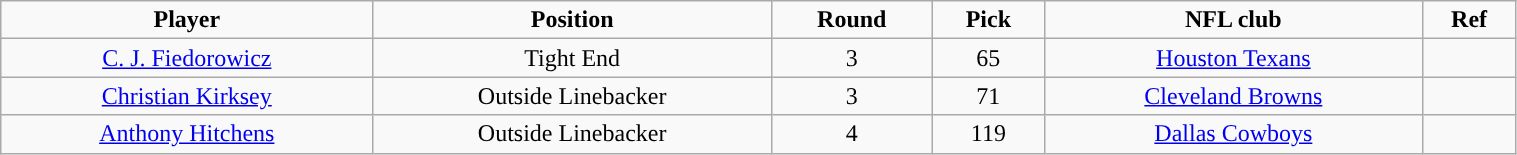<table class="wikitable" width="80%">
<tr align="center">
<td><strong>Player</strong></td>
<td><strong>Position</strong></td>
<td><strong>Round</strong></td>
<td><strong>Pick</strong></td>
<td><strong>NFL club</strong></td>
<td><strong>Ref</strong></td>
</tr>
<tr align="center" bgcolor="">
<td><a href='#'>C. J. Fiedorowicz</a></td>
<td>Tight End</td>
<td>3</td>
<td>65</td>
<td><a href='#'>Houston Texans</a></td>
<td></td>
</tr>
<tr align="center" bgcolor="">
<td><a href='#'>Christian Kirksey</a></td>
<td>Outside Linebacker</td>
<td>3</td>
<td>71</td>
<td><a href='#'>Cleveland Browns</a></td>
<td></td>
</tr>
<tr align="center" bgcolor="">
<td><a href='#'>Anthony Hitchens</a></td>
<td>Outside Linebacker</td>
<td>4</td>
<td>119</td>
<td><a href='#'>Dallas Cowboys</a></td>
<td></td>
</tr>
</table>
